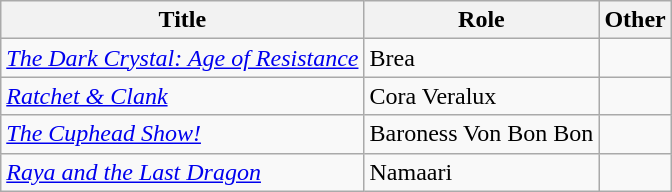<table class="wikitable">
<tr>
<th>Title</th>
<th>Role</th>
<th>Other</th>
</tr>
<tr>
<td><em><a href='#'>The Dark Crystal: Age of Resistance</a></em></td>
<td>Brea</td>
<td></td>
</tr>
<tr>
<td><em><a href='#'>Ratchet & Clank</a></em></td>
<td>Cora Veralux</td>
<td></td>
</tr>
<tr>
<td><em><a href='#'>The Cuphead Show!</a></em></td>
<td>Baroness Von Bon Bon</td>
<td></td>
</tr>
<tr>
<td><em><a href='#'>Raya and the Last Dragon</a></em></td>
<td>Namaari</td>
<td></td>
</tr>
</table>
